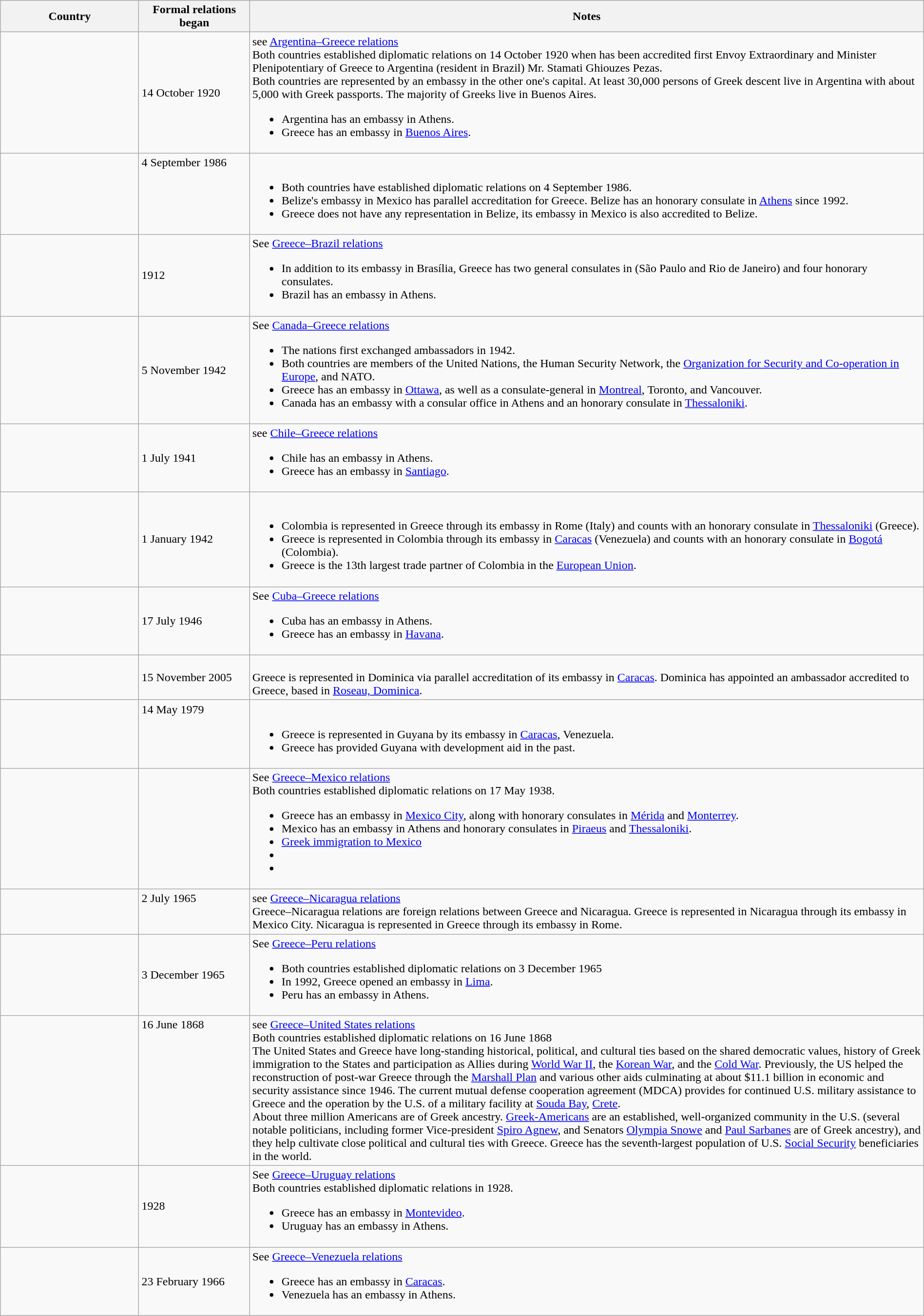<table class="wikitable sortable" border="1" style="width:100%; margin:auto;">
<tr>
<th width="15%">Country</th>
<th width="12%">Formal relations began</th>
<th>Notes</th>
</tr>
<tr -valign="top">
<td></td>
<td>14 October 1920</td>
<td>see <a href='#'>Argentina–Greece relations</a><br>Both countries established diplomatic relations on 14 October 1920 when has been accredited first Envoy Extraordinary and Minister Plenipotentiary of Greece to Argentina (resident in Brazil) Mr. Stamati Ghiouzes Pezas.<br>Both countries are represented by an embassy in the other one's capital.  At least 30,000 persons of Greek descent live in Argentina with about 5,000 with Greek passports. The majority of Greeks live in Buenos Aires.<ul><li>Argentina has an embassy in Athens.</li><li>Greece has an embassy in <a href='#'>Buenos Aires</a>.</li></ul></td>
</tr>
<tr - valign="top">
<td></td>
<td>4 September 1986</td>
<td><br><ul><li>Both countries have established diplomatic relations on 4 September 1986.</li><li>Belize's embassy in Mexico has parallel accreditation for Greece. Belize has an honorary consulate in <a href='#'>Athens</a> since 1992.</li><li>Greece does not have any representation in Belize, its embassy in Mexico is also accredited to Belize.</li></ul></td>
</tr>
<tr -valign="top">
<td></td>
<td>1912</td>
<td>See <a href='#'>Greece–Brazil relations</a><br><ul><li>In addition to its embassy in Brasília, Greece has two general consulates in (São Paulo and Rio de Janeiro) and four honorary consulates.</li><li>Brazil has an embassy in Athens.</li></ul></td>
</tr>
<tr -valign="top">
<td></td>
<td>5 November 1942</td>
<td>See <a href='#'>Canada–Greece relations</a><br><ul><li>The nations first exchanged ambassadors in 1942.</li><li>Both countries are members of the United Nations, the Human Security Network, the <a href='#'>Organization for Security and Co-operation in Europe</a>, and NATO.</li><li>Greece has an embassy in <a href='#'>Ottawa</a>, as well as a consulate-general in <a href='#'>Montreal</a>, Toronto, and Vancouver.</li><li>Canada has an embassy with a consular office in Athens and an honorary consulate in <a href='#'>Thessaloniki</a>.</li></ul></td>
</tr>
<tr -valign="top">
<td></td>
<td>1 July 1941</td>
<td>see <a href='#'>Chile–Greece relations</a><br><ul><li>Chile has an embassy in Athens.</li><li>Greece has an embassy in <a href='#'>Santiago</a>.</li></ul></td>
</tr>
<tr -valign="top">
<td></td>
<td>1 January 1942</td>
<td><br><ul><li>Colombia is represented in Greece through its embassy in Rome (Italy) and counts with an honorary consulate in <a href='#'>Thessaloniki</a> (Greece).</li><li>Greece is represented in Colombia through its embassy in <a href='#'>Caracas</a> (Venezuela) and counts with an honorary consulate in <a href='#'>Bogotá</a> (Colombia).</li><li>Greece is the 13th largest trade partner of Colombia in the <a href='#'>European Union</a>.</li></ul></td>
</tr>
<tr -valign="top">
<td></td>
<td>17 July 1946</td>
<td>See <a href='#'>Cuba–Greece relations</a><br><ul><li>Cuba has an embassy in Athens.</li><li>Greece has an embassy in <a href='#'>Havana</a>.</li></ul></td>
</tr>
<tr -valign="top">
<td></td>
<td>15 November 2005</td>
<td><br>Greece is represented in Dominica via parallel accreditation of its embassy in <a href='#'>Caracas</a>. Dominica has appointed an ambassador accredited to Greece, based in <a href='#'>Roseau, Dominica</a>.</td>
</tr>
<tr valign="top">
<td></td>
<td>14 May 1979</td>
<td><br><ul><li>Greece is represented in Guyana by its embassy in <a href='#'>Caracas</a>, Venezuela.</li><li>Greece has provided Guyana with development aid in the past.</li></ul></td>
</tr>
<tr - valign="top">
<td></td>
<td></td>
<td>See <a href='#'>Greece–Mexico relations</a><br>Both countries established diplomatic relations on 17 May 1938.<ul><li>Greece has an embassy in <a href='#'>Mexico City</a>, along with honorary consulates in <a href='#'>Mérida</a> and <a href='#'>Monterrey</a>.</li><li>Mexico has an embassy in Athens and honorary consulates in <a href='#'>Piraeus</a> and <a href='#'>Thessaloniki</a>.</li><li><a href='#'>Greek immigration to Mexico</a></li><li></li><li></li></ul></td>
</tr>
<tr - valign="top">
<td></td>
<td>2 July 1965</td>
<td>see <a href='#'>Greece–Nicaragua relations</a><br>Greece–Nicaragua relations are foreign relations between Greece and Nicaragua.  Greece is represented in Nicaragua through its embassy in Mexico City. Nicaragua is represented in Greece through its embassy in Rome.</td>
</tr>
<tr -valign="top">
<td></td>
<td>3 December 1965</td>
<td>See <a href='#'>Greece–Peru relations</a><br><ul><li>Both countries established diplomatic relations on 3 December 1965</li><li>In 1992, Greece opened an embassy in <a href='#'>Lima</a>.</li><li>Peru has an embassy in Athens.</li></ul></td>
</tr>
<tr - valign="top">
<td></td>
<td>16 June 1868</td>
<td>see <a href='#'>Greece–United States relations</a><br>Both countries established diplomatic relations on 16 June 1868<br>The United States and Greece have long-standing historical, political, and cultural ties based on the shared democratic values, history of Greek immigration to the States and participation as Allies during <a href='#'>World War II</a>, the <a href='#'>Korean War</a>, and the <a href='#'>Cold War</a>. Previously, the US helped the reconstruction of post-war Greece through the <a href='#'>Marshall Plan</a> and various other aids culminating at about $11.1 billion in economic and security assistance since 1946. The current mutual defense cooperation agreement (MDCA) provides for continued U.S. military assistance to Greece and the operation by the U.S. of a military facility at <a href='#'>Souda Bay</a>, <a href='#'>Crete</a>.<br>About three million Americans are of Greek ancestry. <a href='#'>Greek-Americans</a> are an established, well-organized community in the U.S. (several notable politicians, including former Vice-president <a href='#'>Spiro Agnew</a>, and Senators <a href='#'>Olympia Snowe</a> and <a href='#'>Paul Sarbanes</a> are of Greek ancestry), and they help cultivate close political and cultural ties with Greece. Greece has the seventh-largest population of U.S. <a href='#'>Social Security</a> beneficiaries in the world.</td>
</tr>
<tr -valign="top">
<td></td>
<td>1928</td>
<td>See <a href='#'>Greece–Uruguay relations</a><br>Both countries established diplomatic relations in 1928.<ul><li>Greece has an embassy in <a href='#'>Montevideo</a>.</li><li>Uruguay has an embassy in Athens.</li></ul></td>
</tr>
<tr -valign="top">
<td></td>
<td>23 February 1966</td>
<td>See <a href='#'>Greece–Venezuela relations</a><br><ul><li>Greece has an embassy in <a href='#'>Caracas</a>.</li><li>Venezuela has an embassy in Athens.</li></ul></td>
</tr>
</table>
